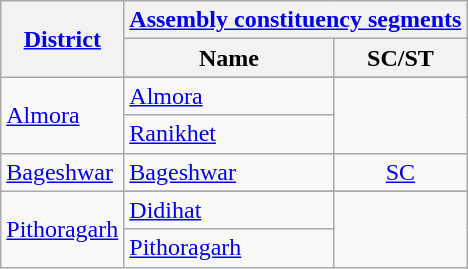<table class="wikitable sortable">
<tr>
<th rowspan="2"><a href='#'>District</a></th>
<th colspan="2"><a href='#'>Assembly constituency segments</a></th>
</tr>
<tr>
<th>Name</th>
<th>SC/ST</th>
</tr>
<tr>
<td rowspan="3"><a href='#'>Almora</a></td>
</tr>
<tr>
<td><a href='#'>Almora</a></td>
<td rowspan="2"></td>
</tr>
<tr>
<td><a href='#'>Ranikhet</a></td>
</tr>
<tr>
<td><a href='#'>Bageshwar</a></td>
<td><a href='#'>Bageshwar</a></td>
<td align="center"><a href='#'>SC</a></td>
</tr>
<tr>
<td rowspan="3"><a href='#'>Pithoragarh</a></td>
</tr>
<tr>
<td><a href='#'>Didihat</a></td>
<td rowspan="2"></td>
</tr>
<tr>
<td><a href='#'>Pithoragarh</a></td>
</tr>
</table>
